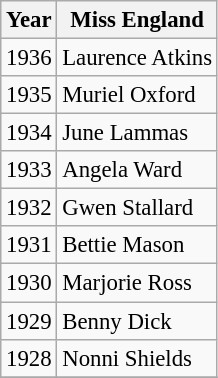<table class="wikitable sortable" style="font-size:95%;">
<tr>
<th>Year</th>
<th>Miss England</th>
</tr>
<tr>
<td>1936</td>
<td>Laurence Atkins</td>
</tr>
<tr>
<td>1935</td>
<td>Muriel Oxford</td>
</tr>
<tr>
<td>1934</td>
<td>June Lammas</td>
</tr>
<tr>
<td>1933</td>
<td>Angela Ward</td>
</tr>
<tr>
<td>1932</td>
<td>Gwen Stallard</td>
</tr>
<tr>
<td>1931</td>
<td>Bettie Mason</td>
</tr>
<tr>
<td>1930</td>
<td>Marjorie Ross</td>
</tr>
<tr>
<td>1929</td>
<td>Benny Dick</td>
</tr>
<tr>
<td>1928</td>
<td>Nonni Shields</td>
</tr>
<tr>
</tr>
</table>
